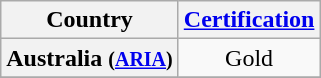<table class="wikitable plainrowheaders">
<tr>
<th scope="col">Country</th>
<th scope="col"><a href='#'>Certification</a></th>
</tr>
<tr>
<th scope="row">Australia <small>(<a href='#'>ARIA</a>)</small></th>
<td style="text-align:center;">Gold</td>
</tr>
<tr>
</tr>
</table>
